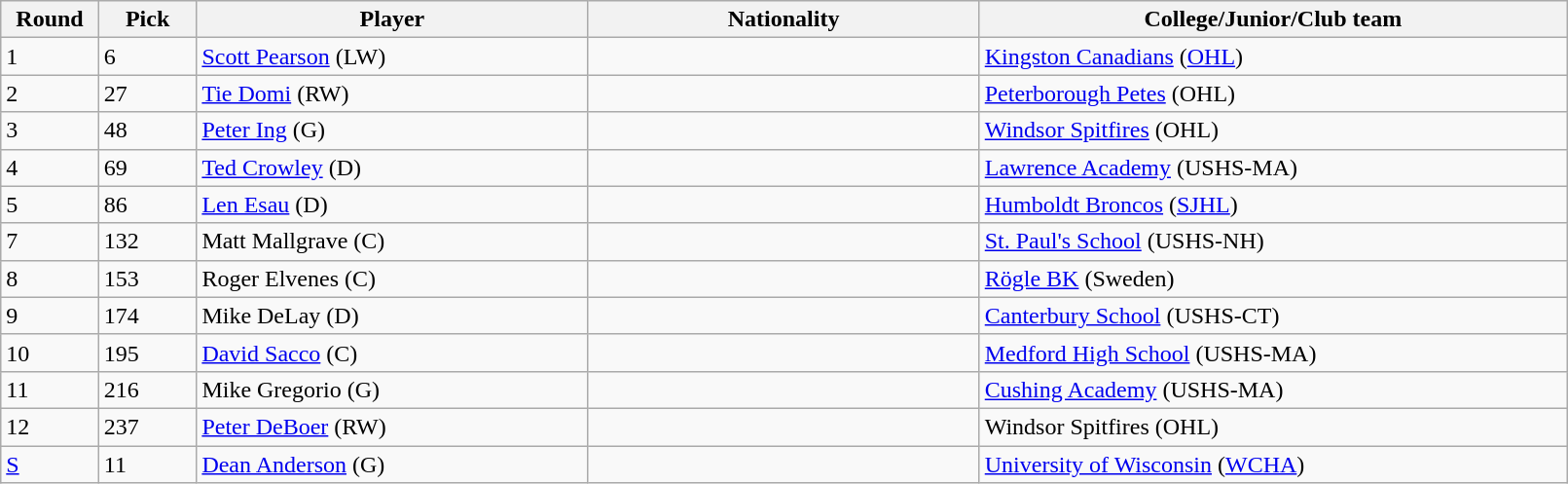<table class="wikitable">
<tr>
<th bgcolor="#DDDDFF" width="5%">Round</th>
<th bgcolor="#DDDDFF" width="5%">Pick</th>
<th bgcolor="#DDDDFF" width="20%">Player</th>
<th bgcolor="#DDDDFF" width="20%">Nationality</th>
<th bgcolor="#DDDDFF" width="30%">College/Junior/Club team</th>
</tr>
<tr>
<td>1</td>
<td>6</td>
<td><a href='#'>Scott Pearson</a> (LW)</td>
<td></td>
<td><a href='#'>Kingston Canadians</a> (<a href='#'>OHL</a>)</td>
</tr>
<tr>
<td>2</td>
<td>27</td>
<td><a href='#'>Tie Domi</a> (RW)</td>
<td></td>
<td><a href='#'>Peterborough Petes</a> (OHL)</td>
</tr>
<tr>
<td>3</td>
<td>48</td>
<td><a href='#'>Peter Ing</a> (G)</td>
<td></td>
<td><a href='#'>Windsor Spitfires</a> (OHL)</td>
</tr>
<tr>
<td>4</td>
<td>69</td>
<td><a href='#'>Ted Crowley</a> (D)</td>
<td></td>
<td><a href='#'>Lawrence Academy</a> (USHS-MA)</td>
</tr>
<tr>
<td>5</td>
<td>86</td>
<td><a href='#'>Len Esau</a> (D)</td>
<td></td>
<td><a href='#'>Humboldt Broncos</a> (<a href='#'>SJHL</a>)</td>
</tr>
<tr>
<td>7</td>
<td>132</td>
<td>Matt Mallgrave (C)</td>
<td></td>
<td><a href='#'>St. Paul's School</a> (USHS-NH)</td>
</tr>
<tr>
<td>8</td>
<td>153</td>
<td>Roger Elvenes (C)</td>
<td></td>
<td><a href='#'>Rögle BK</a> (Sweden)</td>
</tr>
<tr>
<td>9</td>
<td>174</td>
<td>Mike DeLay (D)</td>
<td></td>
<td><a href='#'>Canterbury School</a> (USHS-CT)</td>
</tr>
<tr>
<td>10</td>
<td>195</td>
<td><a href='#'>David Sacco</a> (C)</td>
<td></td>
<td><a href='#'>Medford High School</a> (USHS-MA)</td>
</tr>
<tr>
<td>11</td>
<td>216</td>
<td>Mike Gregorio (G)</td>
<td></td>
<td><a href='#'>Cushing Academy</a> (USHS-MA)</td>
</tr>
<tr>
<td>12</td>
<td>237</td>
<td><a href='#'>Peter DeBoer</a> (RW)</td>
<td></td>
<td>Windsor Spitfires (OHL)</td>
</tr>
<tr>
<td><a href='#'>S</a></td>
<td>11</td>
<td><a href='#'>Dean Anderson</a> (G)</td>
<td></td>
<td><a href='#'>University of Wisconsin</a> (<a href='#'>WCHA</a>)</td>
</tr>
</table>
